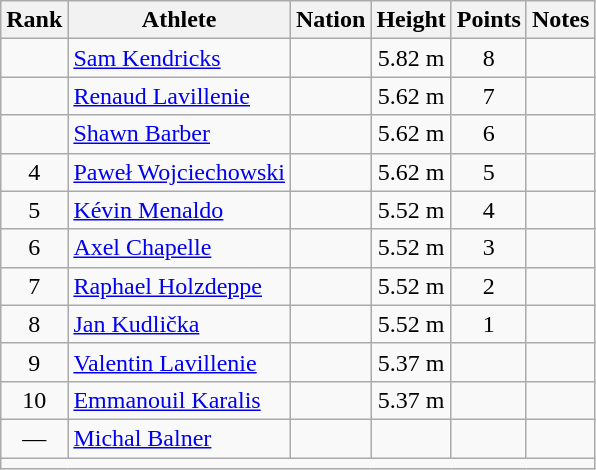<table class="wikitable mw-datatable sortable" style="text-align:center;">
<tr>
<th>Rank</th>
<th>Athlete</th>
<th>Nation</th>
<th>Height</th>
<th>Points</th>
<th>Notes</th>
</tr>
<tr>
<td></td>
<td align=left><a href='#'>Sam Kendricks</a></td>
<td align=left></td>
<td>5.82 m</td>
<td>8</td>
<td></td>
</tr>
<tr>
<td></td>
<td align=left><a href='#'>Renaud Lavillenie</a></td>
<td align=left></td>
<td>5.62 m</td>
<td>7</td>
<td></td>
</tr>
<tr>
<td></td>
<td align=left><a href='#'>Shawn Barber</a></td>
<td align=left></td>
<td>5.62 m</td>
<td>6</td>
<td></td>
</tr>
<tr>
<td>4</td>
<td align=left><a href='#'>Paweł Wojciechowski</a></td>
<td align=left></td>
<td>5.62 m</td>
<td>5</td>
<td></td>
</tr>
<tr>
<td>5</td>
<td align=left><a href='#'>Kévin Menaldo</a></td>
<td align=left></td>
<td>5.52 m</td>
<td>4</td>
<td></td>
</tr>
<tr>
<td>6</td>
<td align=left><a href='#'>Axel Chapelle</a></td>
<td align=left></td>
<td>5.52 m</td>
<td>3</td>
<td></td>
</tr>
<tr>
<td>7</td>
<td align=left><a href='#'>Raphael Holzdeppe</a></td>
<td align=left></td>
<td>5.52 m</td>
<td>2</td>
<td></td>
</tr>
<tr>
<td>8</td>
<td align=left><a href='#'>Jan Kudlička</a></td>
<td align=left></td>
<td>5.52 m</td>
<td>1</td>
<td></td>
</tr>
<tr>
<td>9</td>
<td align=left><a href='#'>Valentin Lavillenie</a></td>
<td align=left></td>
<td>5.37 m</td>
<td></td>
<td></td>
</tr>
<tr>
<td>10</td>
<td align=left><a href='#'>Emmanouil Karalis</a></td>
<td align=left></td>
<td>5.37 m</td>
<td></td>
<td></td>
</tr>
<tr>
<td>—</td>
<td align=left><a href='#'>Michal Balner</a></td>
<td align=left></td>
<td></td>
<td></td>
<td></td>
</tr>
<tr class="sortbottom">
<td colspan=6></td>
</tr>
</table>
